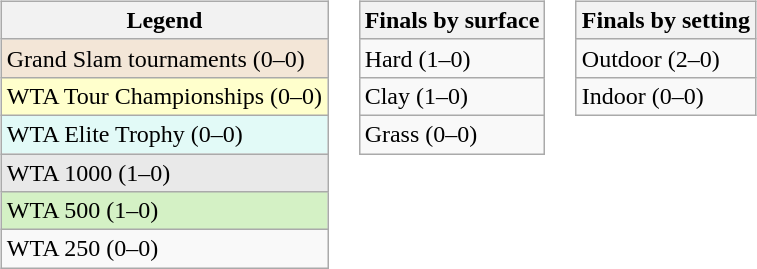<table>
<tr valign=top>
<td><br><table class="wikitable">
<tr>
<th>Legend</th>
</tr>
<tr>
<td style="background:#f3e6d7">Grand Slam tournaments (0–0)</td>
</tr>
<tr>
<td style="background:#ffc">WTA Tour Championships (0–0)</td>
</tr>
<tr>
<td style="background:#e2faf7">WTA Elite Trophy (0–0)</td>
</tr>
<tr>
<td style="background:#e9e9e9">WTA 1000 (1–0)</td>
</tr>
<tr>
<td style="background:#d4f1c5">WTA 500 (1–0)</td>
</tr>
<tr>
<td>WTA 250 (0–0)</td>
</tr>
</table>
</td>
<td><br><table class="wikitable">
<tr>
<th>Finals by surface</th>
</tr>
<tr>
<td>Hard (1–0)</td>
</tr>
<tr>
<td>Clay (1–0)</td>
</tr>
<tr>
<td>Grass (0–0)</td>
</tr>
</table>
</td>
<td><br><table class="wikitable">
<tr>
<th>Finals by setting</th>
</tr>
<tr>
<td>Outdoor (2–0)</td>
</tr>
<tr>
<td>Indoor (0–0)</td>
</tr>
</table>
</td>
</tr>
</table>
